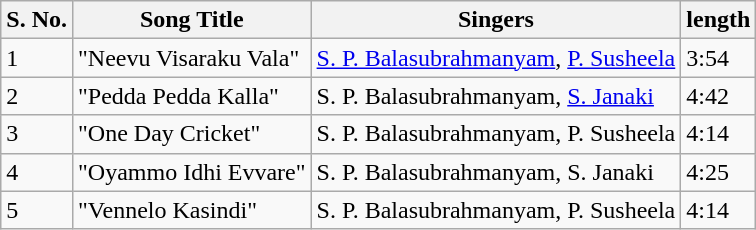<table class="wikitable">
<tr>
<th>S. No.</th>
<th>Song Title</th>
<th>Singers</th>
<th>length</th>
</tr>
<tr>
<td>1</td>
<td>"Neevu Visaraku Vala"</td>
<td><a href='#'>S. P. Balasubrahmanyam</a>, <a href='#'>P. Susheela</a></td>
<td>3:54</td>
</tr>
<tr>
<td>2</td>
<td>"Pedda Pedda Kalla"</td>
<td>S. P. Balasubrahmanyam, <a href='#'>S. Janaki</a></td>
<td>4:42</td>
</tr>
<tr>
<td>3</td>
<td>"One Day Cricket"</td>
<td>S. P. Balasubrahmanyam, P. Susheela</td>
<td>4:14</td>
</tr>
<tr>
<td>4</td>
<td>"Oyammo Idhi Evvare"</td>
<td>S. P. Balasubrahmanyam, S. Janaki</td>
<td>4:25</td>
</tr>
<tr>
<td>5</td>
<td>"Vennelo Kasindi"</td>
<td>S. P. Balasubrahmanyam, P. Susheela</td>
<td>4:14</td>
</tr>
</table>
